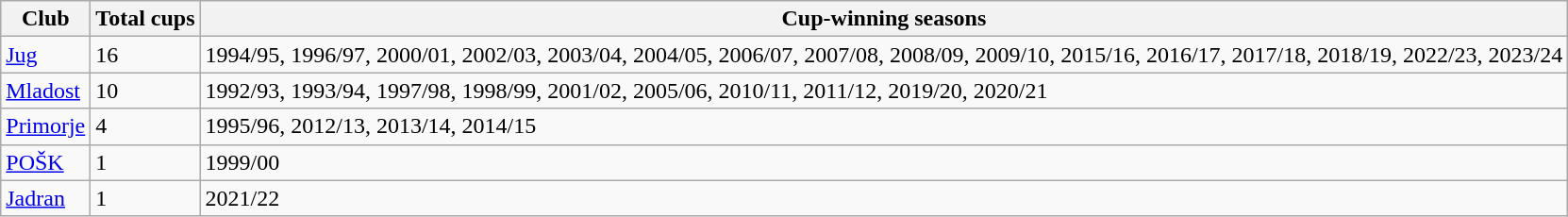<table class="wikitable">
<tr>
<th>Club</th>
<th>Total cups</th>
<th>Cup-winning seasons</th>
</tr>
<tr>
<td><a href='#'>Jug</a></td>
<td>16</td>
<td>1994/95, 1996/97, 2000/01, 2002/03, 2003/04, 2004/05, 2006/07, 2007/08, 2008/09, 2009/10, 2015/16, 2016/17, 2017/18, 2018/19, 2022/23, 2023/24</td>
</tr>
<tr>
<td><a href='#'>Mladost</a></td>
<td>10</td>
<td>1992/93, 1993/94, 1997/98, 1998/99, 2001/02, 2005/06, 2010/11, 2011/12, 2019/20, 2020/21</td>
</tr>
<tr>
<td><a href='#'>Primorje</a></td>
<td>4</td>
<td>1995/96, 2012/13, 2013/14, 2014/15</td>
</tr>
<tr>
<td><a href='#'>POŠK</a></td>
<td>1</td>
<td>1999/00</td>
</tr>
<tr>
<td><a href='#'>Jadran</a></td>
<td>1</td>
<td>2021/22</td>
</tr>
</table>
